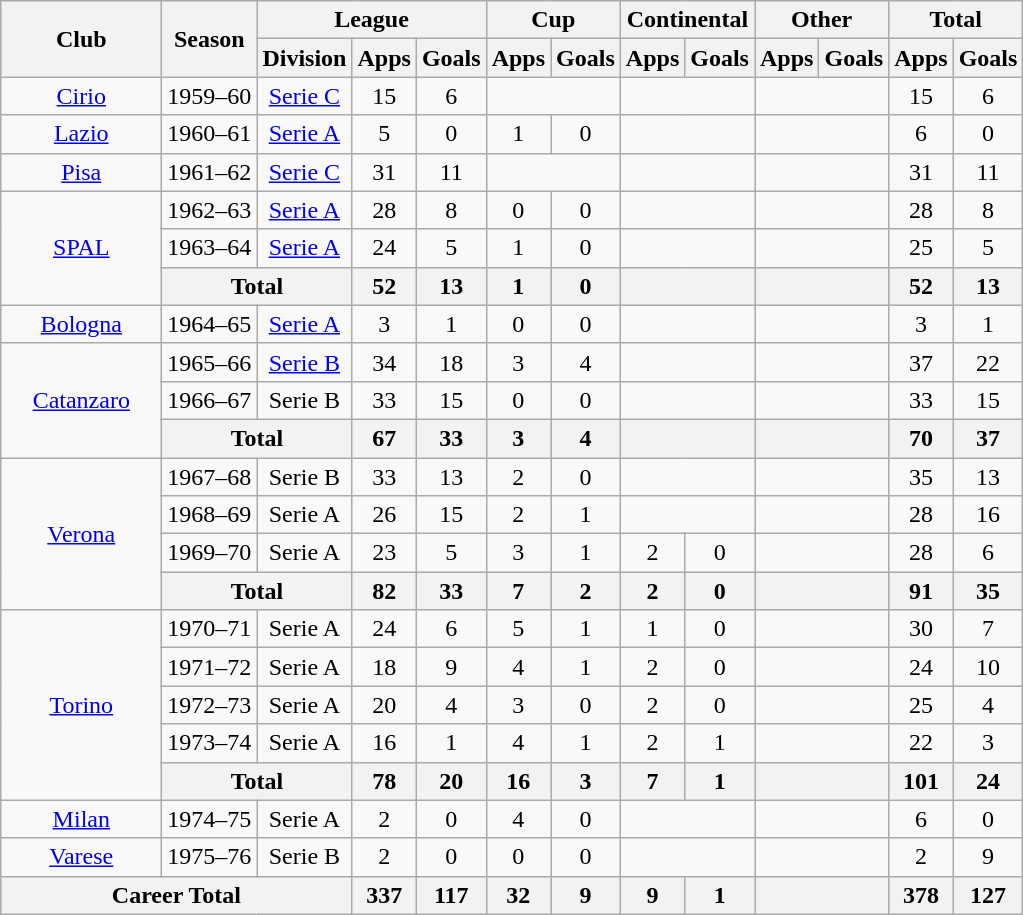<table class="wikitable" style="text-align:center">
<tr>
<th rowspan="2" width=100>Club</th>
<th rowspan="2">Season</th>
<th colspan="3">League</th>
<th colspan="2">Cup</th>
<th colspan="2">Continental</th>
<th colspan="2">Other</th>
<th colspan="2">Total</th>
</tr>
<tr>
<th>Division</th>
<th>Apps</th>
<th>Goals</th>
<th>Apps</th>
<th>Goals</th>
<th>Apps</th>
<th>Goals</th>
<th>Apps</th>
<th>Goals</th>
<th>Apps</th>
<th>Goals</th>
</tr>
<tr>
<td><a href='#'>Cirio</a></td>
<td>1959–60</td>
<td><a href='#'>Serie C</a></td>
<td>15</td>
<td>6</td>
<td colspan="2"></td>
<td colspan="2"></td>
<td colspan="2"></td>
<td>15</td>
<td>6</td>
</tr>
<tr>
<td><a href='#'>Lazio</a></td>
<td>1960–61</td>
<td><a href='#'>Serie A</a></td>
<td>5</td>
<td>0</td>
<td>1</td>
<td>0</td>
<td colspan="2"></td>
<td colspan="2"></td>
<td>6</td>
<td>0</td>
</tr>
<tr>
<td><a href='#'>Pisa</a></td>
<td>1961–62</td>
<td><a href='#'>Serie C</a></td>
<td>31</td>
<td>11</td>
<td colspan="2"></td>
<td colspan="2"></td>
<td colspan="2"></td>
<td>31</td>
<td>11</td>
</tr>
<tr>
<td rowspan="3"><a href='#'>SPAL</a></td>
<td>1962–63</td>
<td><a href='#'>Serie A</a></td>
<td>28</td>
<td>8</td>
<td>0</td>
<td>0</td>
<td colspan="2"></td>
<td colspan="2"></td>
<td>28</td>
<td>8</td>
</tr>
<tr>
<td>1963–64</td>
<td><a href='#'>Serie A</a></td>
<td>24</td>
<td>5</td>
<td>1</td>
<td>0</td>
<td colspan="2"></td>
<td colspan="2"></td>
<td>25</td>
<td>5</td>
</tr>
<tr>
<th colspan="2">Total</th>
<th>52</th>
<th>13</th>
<th>1</th>
<th>0</th>
<th colspan="2"></th>
<th colspan="2"></th>
<th>52</th>
<th>13</th>
</tr>
<tr>
<td><a href='#'>Bologna</a></td>
<td>1964–65</td>
<td><a href='#'>Serie A</a></td>
<td>3</td>
<td>1</td>
<td>0</td>
<td>0</td>
<td colspan="2"></td>
<td colspan="2"></td>
<td>3</td>
<td>1</td>
</tr>
<tr>
<td rowspan=3><a href='#'>Catanzaro</a></td>
<td>1965–66</td>
<td><a href='#'>Serie B</a></td>
<td>34</td>
<td>18</td>
<td>3</td>
<td>4</td>
<td colspan=2></td>
<td colspan=2></td>
<td>37</td>
<td>22</td>
</tr>
<tr>
<td>1966–67</td>
<td>Serie B</td>
<td>33</td>
<td>15</td>
<td>0</td>
<td>0</td>
<td colspan=2></td>
<td colspan=2></td>
<td>33</td>
<td>15</td>
</tr>
<tr>
<th colspan="2">Total</th>
<th>67</th>
<th>33</th>
<th>3</th>
<th>4</th>
<th colspan="2"></th>
<th colspan="2"></th>
<th>70</th>
<th>37</th>
</tr>
<tr>
<td rowspan="4"><a href='#'>Verona</a></td>
<td>1967–68</td>
<td>Serie B</td>
<td>33</td>
<td>13</td>
<td>2</td>
<td>0</td>
<td colspan="2"></td>
<td colspan="2"></td>
<td>35</td>
<td>13</td>
</tr>
<tr>
<td>1968–69</td>
<td>Serie A</td>
<td>26</td>
<td>15</td>
<td>2</td>
<td>1</td>
<td colspan="2"></td>
<td colspan="2"></td>
<td>28</td>
<td>16</td>
</tr>
<tr>
<td>1969–70</td>
<td>Serie A</td>
<td>23</td>
<td>5</td>
<td>3</td>
<td>1</td>
<td>2</td>
<td>0</td>
<td colspan="2"></td>
<td>28</td>
<td>6</td>
</tr>
<tr>
<th colspan="2">Total</th>
<th>82</th>
<th>33</th>
<th>7</th>
<th>2</th>
<th>2</th>
<th>0</th>
<th colspan="2"></th>
<th>91</th>
<th>35</th>
</tr>
<tr>
<td rowspan="5"><a href='#'>Torino</a></td>
<td>1970–71</td>
<td>Serie A</td>
<td>24</td>
<td>6</td>
<td>5</td>
<td>1</td>
<td>1</td>
<td>0</td>
<td colspan="2"></td>
<td>30</td>
<td>7</td>
</tr>
<tr>
<td>1971–72</td>
<td>Serie A</td>
<td>18</td>
<td>9</td>
<td>4</td>
<td>1</td>
<td>2</td>
<td>0</td>
<td colspan="2"></td>
<td>24</td>
<td>10</td>
</tr>
<tr>
<td>1972–73</td>
<td>Serie A</td>
<td>20</td>
<td>4</td>
<td>3</td>
<td>0</td>
<td>2</td>
<td>0</td>
<td colspan="2"></td>
<td>25</td>
<td>4</td>
</tr>
<tr>
<td>1973–74</td>
<td>Serie A</td>
<td>16</td>
<td>1</td>
<td>4</td>
<td>1</td>
<td>2</td>
<td>1</td>
<td colspan="2"></td>
<td>22</td>
<td>3</td>
</tr>
<tr>
<th colspan="2">Total</th>
<th>78</th>
<th>20</th>
<th>16</th>
<th>3</th>
<th>7</th>
<th>1</th>
<th colspan="2"></th>
<th>101</th>
<th>24</th>
</tr>
<tr>
<td><a href='#'>Milan</a></td>
<td>1974–75</td>
<td>Serie A</td>
<td>2</td>
<td>0</td>
<td>4</td>
<td>0</td>
<td colspan="2"></td>
<td colspan="2"></td>
<td>6</td>
<td>0</td>
</tr>
<tr>
<td><a href='#'>Varese</a></td>
<td>1975–76</td>
<td>Serie B</td>
<td>2</td>
<td>0</td>
<td>0</td>
<td>0</td>
<td colspan="2"></td>
<td colspan="2"></td>
<td>2</td>
<td>9</td>
</tr>
<tr>
<th colspan="3">Career Total</th>
<th>337</th>
<th>117</th>
<th>32</th>
<th>9</th>
<th>9</th>
<th>1</th>
<th colspan="2"></th>
<th>378</th>
<th>127</th>
</tr>
</table>
